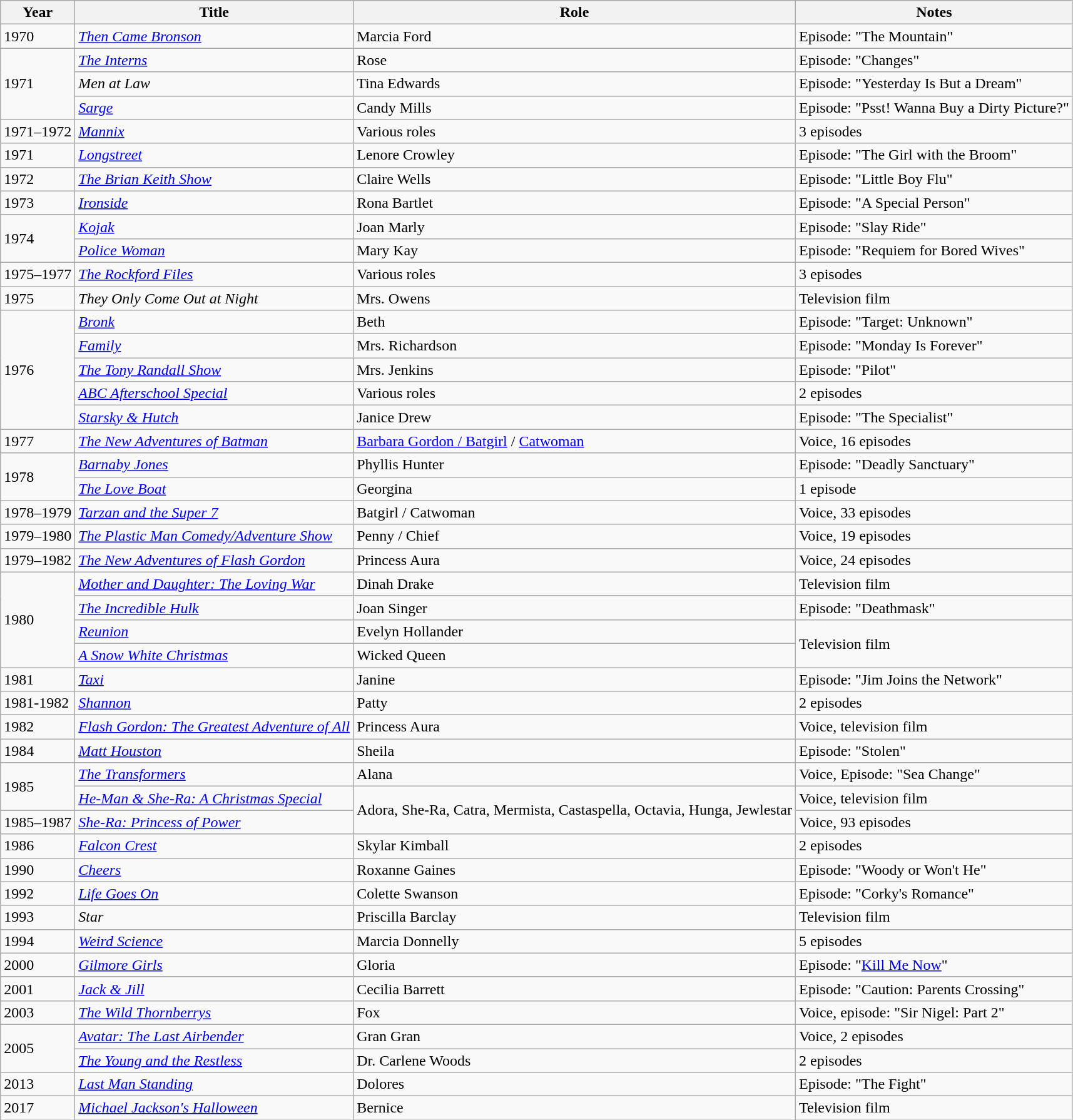<table class="wikitable sortable">
<tr>
<th>Year</th>
<th>Title</th>
<th>Role</th>
<th>Notes</th>
</tr>
<tr>
<td>1970</td>
<td><em><a href='#'>Then Came Bronson</a></em></td>
<td>Marcia Ford</td>
<td>Episode: "The Mountain"</td>
</tr>
<tr>
<td rowspan="3">1971</td>
<td><a href='#'><em>The Interns</em></a></td>
<td>Rose</td>
<td>Episode: "Changes"</td>
</tr>
<tr>
<td><em>Men at Law</em></td>
<td>Tina Edwards</td>
<td>Episode: "Yesterday Is But a Dream"</td>
</tr>
<tr>
<td><a href='#'><em>Sarge</em></a></td>
<td>Candy Mills</td>
<td>Episode: "Psst! Wanna Buy a Dirty Picture?"</td>
</tr>
<tr>
<td>1971–1972</td>
<td><em><a href='#'>Mannix</a></em></td>
<td>Various roles</td>
<td>3 episodes</td>
</tr>
<tr>
<td>1971</td>
<td><a href='#'><em>Longstreet</em></a></td>
<td>Lenore Crowley</td>
<td>Episode: "The Girl with the Broom"</td>
</tr>
<tr>
<td>1972</td>
<td><em><a href='#'>The Brian Keith Show</a></em></td>
<td>Claire Wells</td>
<td>Episode: "Little Boy Flu"</td>
</tr>
<tr>
<td>1973</td>
<td><a href='#'><em>Ironside</em></a></td>
<td>Rona Bartlet</td>
<td>Episode: "A Special Person"</td>
</tr>
<tr>
<td rowspan="2">1974</td>
<td><em><a href='#'>Kojak</a></em></td>
<td>Joan Marly</td>
<td>Episode: "Slay Ride"</td>
</tr>
<tr>
<td><a href='#'><em>Police Woman</em></a></td>
<td>Mary Kay</td>
<td>Episode: "Requiem for Bored Wives"</td>
</tr>
<tr>
<td>1975–1977</td>
<td><em><a href='#'>The Rockford Files</a></em></td>
<td>Various roles</td>
<td>3 episodes</td>
</tr>
<tr>
<td>1975</td>
<td><em>They Only Come Out at Night</em></td>
<td>Mrs. Owens</td>
<td>Television film</td>
</tr>
<tr>
<td rowspan="5">1976</td>
<td><a href='#'><em>Bronk</em></a></td>
<td>Beth</td>
<td>Episode: "Target: Unknown"</td>
</tr>
<tr>
<td><a href='#'><em>Family</em></a></td>
<td>Mrs. Richardson</td>
<td>Episode: "Monday Is Forever"</td>
</tr>
<tr>
<td><em><a href='#'>The Tony Randall Show</a></em></td>
<td>Mrs. Jenkins</td>
<td>Episode: "Pilot"</td>
</tr>
<tr>
<td><em><a href='#'>ABC Afterschool Special</a></em></td>
<td>Various roles</td>
<td>2 episodes</td>
</tr>
<tr>
<td><em><a href='#'>Starsky & Hutch</a></em></td>
<td>Janice Drew</td>
<td>Episode: "The Specialist"</td>
</tr>
<tr>
<td>1977</td>
<td><em><a href='#'>The New Adventures of Batman</a></em></td>
<td><a href='#'>Barbara Gordon / Batgirl</a> / <a href='#'>Catwoman</a></td>
<td>Voice, 16 episodes</td>
</tr>
<tr>
<td rowspan="2">1978</td>
<td><em><a href='#'>Barnaby Jones</a></em></td>
<td>Phyllis Hunter</td>
<td>Episode: "Deadly Sanctuary"</td>
</tr>
<tr>
<td><em><a href='#'>The Love Boat</a></em></td>
<td>Georgina</td>
<td>1 episode</td>
</tr>
<tr>
<td>1978–1979</td>
<td><em><a href='#'>Tarzan and the Super 7</a></em></td>
<td>Batgirl / Catwoman</td>
<td>Voice, 33 episodes</td>
</tr>
<tr>
<td>1979–1980</td>
<td><em><a href='#'>The Plastic Man Comedy/Adventure Show</a></em></td>
<td>Penny / Chief</td>
<td>Voice, 19 episodes</td>
</tr>
<tr>
<td>1979–1982</td>
<td><em><a href='#'>The New Adventures of Flash Gordon</a></em></td>
<td>Princess Aura</td>
<td>Voice, 24 episodes</td>
</tr>
<tr>
<td rowspan="4">1980</td>
<td><em><a href='#'>Mother and Daughter: The Loving War</a></em></td>
<td>Dinah Drake</td>
<td>Television film</td>
</tr>
<tr>
<td><a href='#'><em>The Incredible Hulk</em></a></td>
<td>Joan Singer</td>
<td>Episode: "Deathmask"</td>
</tr>
<tr>
<td><a href='#'><em>Reunion</em></a></td>
<td>Evelyn Hollander</td>
<td rowspan="2">Television film</td>
</tr>
<tr>
<td><em><a href='#'>A Snow White Christmas</a></em></td>
<td>Wicked Queen</td>
</tr>
<tr>
<td>1981</td>
<td><a href='#'><em>Taxi</em></a></td>
<td>Janine</td>
<td>Episode: "Jim Joins the Network"</td>
</tr>
<tr>
<td>1981-1982</td>
<td><a href='#'><em>Shannon</em></a></td>
<td>Patty</td>
<td>2 episodes</td>
</tr>
<tr>
<td>1982</td>
<td><em><a href='#'>Flash Gordon: The Greatest Adventure of All</a></em></td>
<td>Princess Aura</td>
<td>Voice, television film</td>
</tr>
<tr>
<td>1984</td>
<td><em><a href='#'>Matt Houston</a></em></td>
<td>Sheila</td>
<td>Episode: "Stolen"</td>
</tr>
<tr>
<td rowspan="2">1985</td>
<td><a href='#'><em>The Transformers</em></a></td>
<td>Alana</td>
<td>Voice, Episode: "Sea Change"</td>
</tr>
<tr>
<td><em><a href='#'>He-Man & She-Ra: A Christmas Special</a></em></td>
<td rowspan="2">Adora, She-Ra, Catra, Mermista, Castaspella, Octavia, Hunga, Jewlestar</td>
<td>Voice, television film</td>
</tr>
<tr>
<td>1985–1987</td>
<td><em><a href='#'>She-Ra: Princess of Power</a></em></td>
<td>Voice, 93 episodes</td>
</tr>
<tr>
<td>1986</td>
<td><em><a href='#'>Falcon Crest</a></em></td>
<td>Skylar Kimball</td>
<td>2 episodes</td>
</tr>
<tr>
<td>1990</td>
<td><em><a href='#'>Cheers</a></em></td>
<td>Roxanne Gaines</td>
<td>Episode: "Woody or Won't He"</td>
</tr>
<tr>
<td>1992</td>
<td><a href='#'><em>Life Goes On</em></a></td>
<td>Colette Swanson</td>
<td>Episode: "Corky's Romance"</td>
</tr>
<tr>
<td>1993</td>
<td><em>Star</em></td>
<td>Priscilla Barclay</td>
<td>Television film</td>
</tr>
<tr>
<td>1994</td>
<td><a href='#'><em>Weird Science</em></a></td>
<td>Marcia Donnelly</td>
<td>5 episodes</td>
</tr>
<tr>
<td>2000</td>
<td><em><a href='#'>Gilmore Girls</a></em></td>
<td>Gloria</td>
<td>Episode: "<a href='#'>Kill Me Now</a>"</td>
</tr>
<tr>
<td>2001</td>
<td><a href='#'><em>Jack & Jill</em></a></td>
<td>Cecilia Barrett</td>
<td>Episode: "Caution: Parents Crossing"</td>
</tr>
<tr>
<td>2003</td>
<td><em><a href='#'>The Wild Thornberrys</a></em></td>
<td>Fox</td>
<td>Voice, episode: "Sir Nigel: Part 2"</td>
</tr>
<tr>
<td rowspan="2">2005</td>
<td><em><a href='#'>Avatar: The Last Airbender</a></em></td>
<td>Gran Gran</td>
<td>Voice, 2 episodes</td>
</tr>
<tr>
<td><em><a href='#'>The Young and the Restless</a></em></td>
<td>Dr. Carlene Woods</td>
<td>2 episodes</td>
</tr>
<tr>
<td>2013</td>
<td><a href='#'><em>Last Man Standing</em></a></td>
<td>Dolores</td>
<td>Episode: "The Fight"</td>
</tr>
<tr>
<td>2017</td>
<td><em><a href='#'>Michael Jackson's Halloween</a></em></td>
<td>Bernice</td>
<td>Television film</td>
</tr>
</table>
